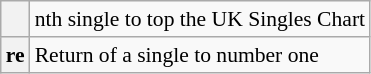<table class="wikitable plainrowheaders" style="font-size:90%;">
<tr>
<th scope=col></th>
<td>nth single to top the UK Singles Chart</td>
</tr>
<tr>
<th scope=row style="text-align:center;">re</th>
<td>Return of a single to number one</td>
</tr>
</table>
